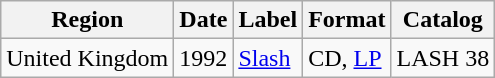<table class="wikitable">
<tr>
<th>Region</th>
<th>Date</th>
<th>Label</th>
<th>Format</th>
<th>Catalog</th>
</tr>
<tr>
<td>United Kingdom</td>
<td>1992</td>
<td><a href='#'>Slash</a></td>
<td>CD, <a href='#'>LP</a></td>
<td>LASH 38</td>
</tr>
</table>
